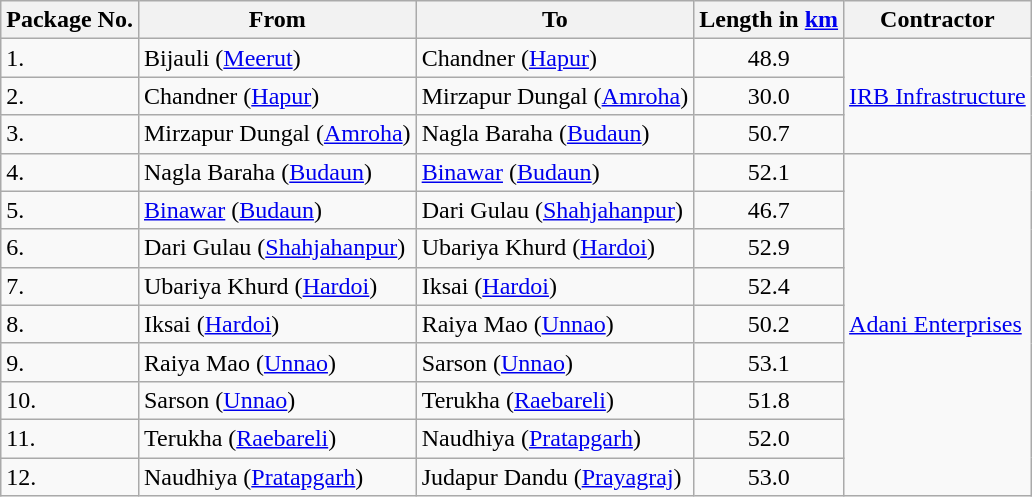<table class="wikitable sortable">
<tr>
<th>Package  No.</th>
<th>From</th>
<th>To</th>
<th>Length in <a href='#'>km</a></th>
<th>Contractor</th>
</tr>
<tr>
<td>1.</td>
<td>Bijauli (<a href='#'>Meerut</a>)</td>
<td>Chandner (<a href='#'>Hapur</a>)</td>
<td style="text-align:center;">48.9</td>
<td rowspan=3><a href='#'>IRB Infrastructure</a></td>
</tr>
<tr>
<td>2.</td>
<td>Chandner (<a href='#'>Hapur</a>)</td>
<td>Mirzapur Dungal (<a href='#'>Amroha</a>)</td>
<td style="text-align:center;">30.0</td>
</tr>
<tr>
<td>3.</td>
<td>Mirzapur Dungal (<a href='#'>Amroha</a>)</td>
<td>Nagla Baraha (<a href='#'>Budaun</a>)</td>
<td style="text-align:center;">50.7</td>
</tr>
<tr>
<td>4.</td>
<td>Nagla Baraha (<a href='#'>Budaun</a>)</td>
<td><a href='#'>Binawar</a> (<a href='#'>Budaun</a>)</td>
<td style="text-align:center;">52.1</td>
<td rowspan=9><a href='#'>Adani Enterprises</a></td>
</tr>
<tr>
<td>5.</td>
<td><a href='#'>Binawar</a> (<a href='#'>Budaun</a>)</td>
<td>Dari Gulau (<a href='#'>Shahjahanpur</a>)</td>
<td style="text-align:center;">46.7</td>
</tr>
<tr>
<td>6.</td>
<td>Dari Gulau (<a href='#'>Shahjahanpur</a>)</td>
<td>Ubariya Khurd (<a href='#'>Hardoi</a>)</td>
<td style="text-align:center;">52.9</td>
</tr>
<tr>
<td>7.</td>
<td>Ubariya Khurd (<a href='#'>Hardoi</a>)</td>
<td>Iksai (<a href='#'>Hardoi</a>)</td>
<td style="text-align:center;">52.4</td>
</tr>
<tr>
<td>8.</td>
<td>Iksai (<a href='#'>Hardoi</a>)</td>
<td>Raiya Mao (<a href='#'>Unnao</a>)</td>
<td style="text-align:center;">50.2</td>
</tr>
<tr>
<td>9.</td>
<td>Raiya Mao (<a href='#'>Unnao</a>)</td>
<td>Sarson (<a href='#'>Unnao</a>)</td>
<td style="text-align:center;">53.1</td>
</tr>
<tr>
<td>10.</td>
<td>Sarson (<a href='#'>Unnao</a>)</td>
<td>Terukha (<a href='#'>Raebareli</a>)</td>
<td style="text-align:center;">51.8</td>
</tr>
<tr>
<td>11.</td>
<td>Terukha (<a href='#'>Raebareli</a>)</td>
<td>Naudhiya (<a href='#'>Pratapgarh</a>)</td>
<td style="text-align:center;">52.0</td>
</tr>
<tr>
<td>12.</td>
<td>Naudhiya (<a href='#'>Pratapgarh</a>)</td>
<td>Judapur Dandu (<a href='#'>Prayagraj</a>)</td>
<td style="text-align:center;">53.0</td>
</tr>
</table>
